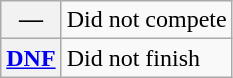<table class="wikitable">
<tr>
<th scope="row">—</th>
<td>Did not compete</td>
</tr>
<tr>
<th scope="row"><a href='#'>DNF</a></th>
<td>Did not finish</td>
</tr>
</table>
